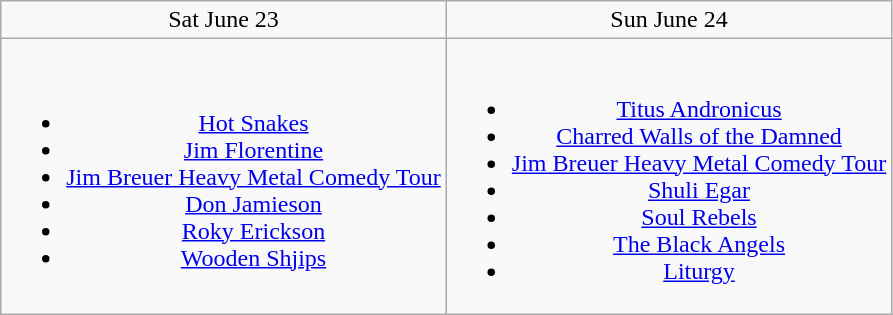<table class="wikitable plainrowheaders" style="text-align:center;" border="1">
<tr>
<td>Sat June 23</td>
<td>Sun June 24</td>
</tr>
<tr>
<td><br><ul><li><a href='#'>Hot Snakes</a></li><li><a href='#'>Jim Florentine</a></li><li><a href='#'>Jim Breuer Heavy Metal Comedy Tour</a></li><li><a href='#'>Don Jamieson</a></li><li><a href='#'>Roky Erickson</a></li><li><a href='#'>Wooden Shjips</a></li></ul></td>
<td><br><ul><li><a href='#'>Titus Andronicus</a></li><li><a href='#'>Charred Walls of the Damned</a></li><li><a href='#'>Jim Breuer Heavy Metal Comedy Tour</a></li><li><a href='#'>Shuli Egar</a></li><li><a href='#'>Soul Rebels</a></li><li><a href='#'>The Black Angels</a></li><li><a href='#'>Liturgy</a></li></ul></td>
</tr>
</table>
